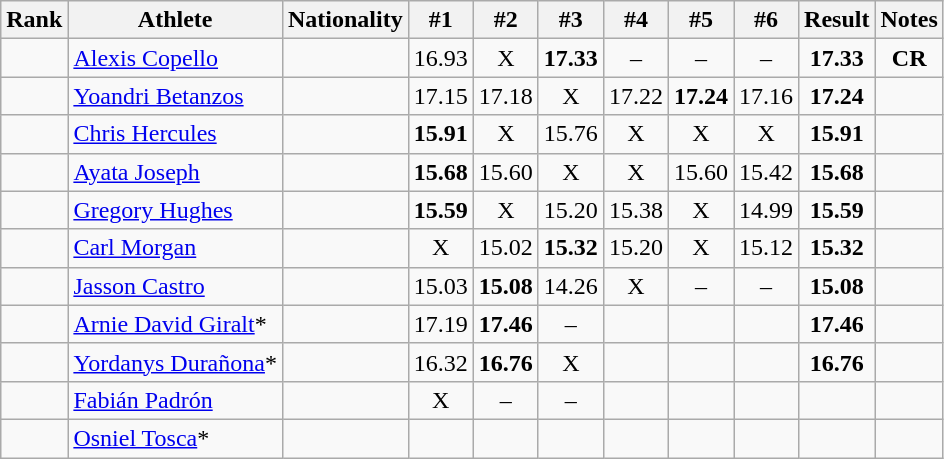<table class="wikitable sortable" style="text-align:center">
<tr>
<th>Rank</th>
<th>Athlete</th>
<th>Nationality</th>
<th>#1</th>
<th>#2</th>
<th>#3</th>
<th>#4</th>
<th>#5</th>
<th>#6</th>
<th>Result</th>
<th>Notes</th>
</tr>
<tr>
<td></td>
<td align=left><a href='#'>Alexis Copello</a></td>
<td align=left></td>
<td>16.93</td>
<td>X</td>
<td><strong>17.33</strong></td>
<td>–</td>
<td>–</td>
<td>–</td>
<td><strong>17.33</strong></td>
<td><strong>CR</strong></td>
</tr>
<tr>
<td></td>
<td align=left><a href='#'>Yoandri Betanzos</a></td>
<td align=left></td>
<td>17.15</td>
<td>17.18</td>
<td>X</td>
<td>17.22</td>
<td><strong>17.24</strong></td>
<td>17.16</td>
<td><strong>17.24</strong></td>
<td></td>
</tr>
<tr>
<td></td>
<td align=left><a href='#'>Chris Hercules</a></td>
<td align=left></td>
<td><strong>15.91</strong></td>
<td>X</td>
<td>15.76</td>
<td>X</td>
<td>X</td>
<td>X</td>
<td><strong>15.91</strong></td>
<td></td>
</tr>
<tr>
<td></td>
<td align=left><a href='#'>Ayata Joseph</a></td>
<td align=left></td>
<td><strong>15.68</strong></td>
<td>15.60</td>
<td>X</td>
<td>X</td>
<td>15.60</td>
<td>15.42</td>
<td><strong>15.68</strong></td>
<td></td>
</tr>
<tr>
<td></td>
<td align=left><a href='#'>Gregory Hughes</a></td>
<td align=left></td>
<td><strong>15.59</strong></td>
<td>X</td>
<td>15.20</td>
<td>15.38</td>
<td>X</td>
<td>14.99</td>
<td><strong>15.59</strong></td>
<td></td>
</tr>
<tr>
<td></td>
<td align=left><a href='#'>Carl Morgan</a></td>
<td align=left></td>
<td>X</td>
<td>15.02</td>
<td><strong>15.32</strong></td>
<td>15.20</td>
<td>X</td>
<td>15.12</td>
<td><strong>15.32</strong></td>
<td></td>
</tr>
<tr>
<td></td>
<td align=left><a href='#'>Jasson Castro</a></td>
<td align=left></td>
<td>15.03</td>
<td><strong>15.08</strong></td>
<td>14.26</td>
<td>X</td>
<td>–</td>
<td>–</td>
<td><strong>15.08</strong></td>
<td></td>
</tr>
<tr>
<td></td>
<td align=left><a href='#'>Arnie David Giralt</a>*</td>
<td align=left></td>
<td>17.19</td>
<td><strong>17.46</strong></td>
<td>–</td>
<td></td>
<td></td>
<td></td>
<td><strong>17.46</strong></td>
<td></td>
</tr>
<tr>
<td></td>
<td align=left><a href='#'>Yordanys Durañona</a>*</td>
<td align=left></td>
<td>16.32</td>
<td><strong>16.76</strong></td>
<td>X</td>
<td></td>
<td></td>
<td></td>
<td><strong>16.76</strong></td>
<td></td>
</tr>
<tr>
<td></td>
<td align=left><a href='#'>Fabián Padrón</a></td>
<td align=left></td>
<td>X</td>
<td>–</td>
<td>–</td>
<td></td>
<td></td>
<td></td>
<td><strong></strong></td>
<td></td>
</tr>
<tr>
<td></td>
<td align=left><a href='#'>Osniel Tosca</a>*</td>
<td align=left></td>
<td></td>
<td></td>
<td></td>
<td></td>
<td></td>
<td></td>
<td><strong></strong></td>
<td></td>
</tr>
</table>
